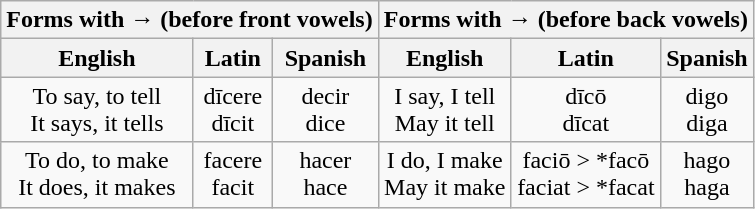<table class="wikitable" style="text-align: center;">
<tr>
<th COLSPAN=3>Forms with  →  (before front vowels)</th>
<th COLSPAN=3>Forms with  →  (before back vowels)</th>
</tr>
<tr>
<th>English</th>
<th>Latin</th>
<th>Spanish</th>
<th>English</th>
<th>Latin</th>
<th>Spanish</th>
</tr>
<tr>
<td>To say, to tell<br>It says, it tells</td>
<td>dīcere <br>dīcit </td>
<td>decir <br>dice </td>
<td>I say, I tell<br>May it tell</td>
<td>dīcō <br>dīcat </td>
<td>digo <br>diga </td>
</tr>
<tr>
<td>To do, to make<br>It does, it makes</td>
<td>facere <br>facit </td>
<td>hacer <br>hace </td>
<td>I do, I make<br>May it make</td>
<td>faciō > *facō <br>faciat > *facat </td>
<td>hago <br>haga </td>
</tr>
</table>
